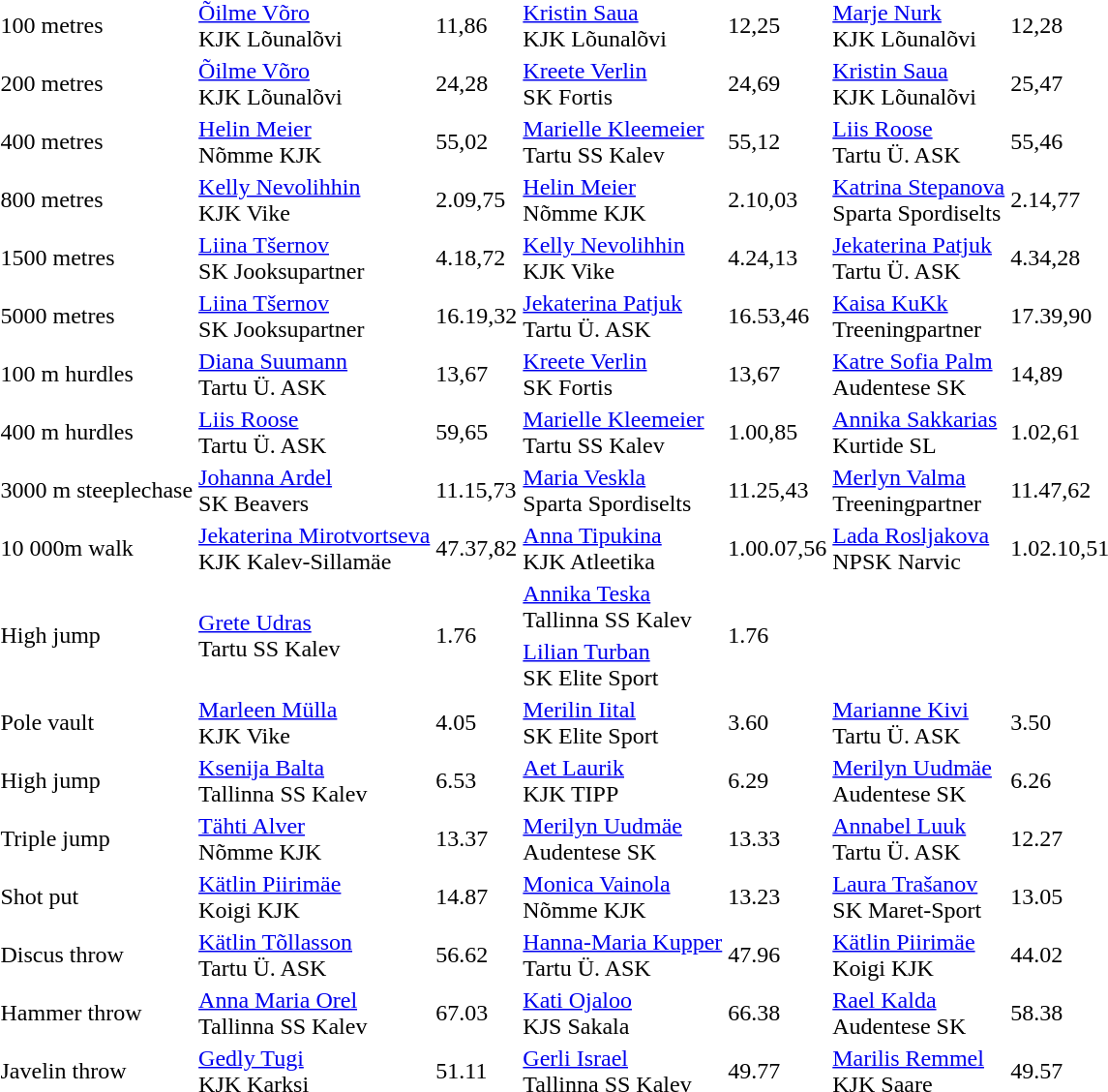<table>
<tr>
<td>100 metres</td>
<td><a href='#'>Õilme Võro</a><br>KJK Lõunalõvi</td>
<td>11,86</td>
<td><a href='#'>Kristin Saua</a><br>KJK Lõunalõvi</td>
<td>12,25</td>
<td><a href='#'>Marje Nurk</a><br>KJK Lõunalõvi</td>
<td>12,28</td>
</tr>
<tr>
<td>200 metres</td>
<td><a href='#'>Õilme Võro</a><br>KJK Lõunalõvi</td>
<td>24,28</td>
<td><a href='#'>Kreete Verlin</a><br>SK Fortis</td>
<td>24,69</td>
<td><a href='#'>Kristin Saua</a><br>KJK Lõunalõvi</td>
<td>25,47</td>
</tr>
<tr>
<td>400 metres</td>
<td><a href='#'>Helin Meier</a><br>Nõmme KJK</td>
<td>55,02</td>
<td><a href='#'>Marielle Kleemeier</a><br>Tartu SS Kalev</td>
<td>55,12</td>
<td><a href='#'>Liis Roose</a><br>Tartu Ü. ASK</td>
<td>55,46</td>
</tr>
<tr>
<td>800 metres</td>
<td><a href='#'>Kelly Nevolihhin</a><br>KJK Vike</td>
<td>2.09,75</td>
<td><a href='#'>Helin Meier</a><br>Nõmme KJK</td>
<td>2.10,03</td>
<td><a href='#'>Katrina Stepanova</a><br>Sparta Spordiselts</td>
<td>2.14,77</td>
</tr>
<tr>
<td>1500 metres</td>
<td><a href='#'>Liina Tšernov</a><br>SK Jooksupartner</td>
<td>4.18,72</td>
<td><a href='#'>Kelly Nevolihhin</a><br>KJK Vike</td>
<td>4.24,13</td>
<td><a href='#'>Jekaterina Patjuk</a><br>Tartu Ü. ASK</td>
<td>4.34,28</td>
</tr>
<tr>
<td>5000 metres</td>
<td><a href='#'>Liina Tšernov</a><br>SK Jooksupartner</td>
<td>16.19,32</td>
<td><a href='#'>Jekaterina Patjuk</a><br>Tartu Ü. ASK</td>
<td>16.53,46</td>
<td><a href='#'>Kaisa KuKk</a><br>Treeningpartner</td>
<td>17.39,90</td>
</tr>
<tr>
<td>100 m hurdles</td>
<td><a href='#'>Diana Suumann</a><br>Tartu Ü. ASK</td>
<td>13,67</td>
<td><a href='#'>Kreete Verlin</a><br>SK Fortis</td>
<td>13,67</td>
<td><a href='#'>Katre Sofia Palm</a><br>Audentese SK</td>
<td>14,89</td>
</tr>
<tr>
<td>400 m hurdles</td>
<td><a href='#'>Liis Roose</a><br>Tartu Ü. ASK</td>
<td>59,65</td>
<td><a href='#'>Marielle Kleemeier</a><br>Tartu SS Kalev</td>
<td>1.00,85</td>
<td><a href='#'>Annika Sakkarias</a><br>Kurtide SL</td>
<td>1.02,61</td>
</tr>
<tr>
<td>3000 m steeplechase</td>
<td><a href='#'>Johanna Ardel</a><br>SK Beavers</td>
<td>11.15,73</td>
<td><a href='#'>Maria Veskla</a><br>Sparta Spordiselts</td>
<td>11.25,43</td>
<td><a href='#'>Merlyn Valma</a><br>Treeningpartner</td>
<td>11.47,62</td>
</tr>
<tr>
<td>10 000m walk</td>
<td><a href='#'>Jekaterina Mirotvortseva</a><br>KJK Kalev-Sillamäe</td>
<td>47.37,82</td>
<td><a href='#'>Anna Tipukina</a><br>KJK Atleetika</td>
<td>1.00.07,56</td>
<td><a href='#'>Lada Rosljakova</a><br>NPSK Narvic</td>
<td>1.02.10,51</td>
</tr>
<tr>
<td rowspan=2>High jump</td>
<td rowspan=2><a href='#'>Grete Udras</a><br>Tartu SS Kalev</td>
<td rowspan=2>1.76</td>
<td><a href='#'>Annika Teska</a><br>Tallinna SS Kalev</td>
<td rowspan=2>1.76</td>
<td colspan=2 rowspan=2></td>
</tr>
<tr>
<td><a href='#'>Lilian Turban</a><br>SK Elite Sport</td>
</tr>
<tr>
<td>Pole vault</td>
<td><a href='#'>Marleen Mülla</a><br>KJK Vike</td>
<td>4.05</td>
<td><a href='#'>Merilin Iital</a><br>SK Elite Sport</td>
<td>3.60</td>
<td><a href='#'>Marianne Kivi</a><br>Tartu Ü. ASK</td>
<td>3.50</td>
</tr>
<tr>
<td>High jump</td>
<td><a href='#'>Ksenija Balta</a><br>Tallinna SS Kalev</td>
<td>6.53</td>
<td><a href='#'>Aet Laurik</a><br>KJK TIPP</td>
<td>6.29</td>
<td><a href='#'>Merilyn Uudmäe</a><br>Audentese SK</td>
<td>6.26</td>
</tr>
<tr>
<td>Triple jump</td>
<td><a href='#'>Tähti Alver</a><br>Nõmme KJK</td>
<td>13.37</td>
<td><a href='#'>Merilyn Uudmäe</a><br>Audentese SK</td>
<td>13.33</td>
<td><a href='#'>Annabel Luuk</a><br>Tartu Ü. ASK</td>
<td>12.27</td>
</tr>
<tr>
<td>Shot put</td>
<td><a href='#'>Kätlin Piirimäe</a><br>Koigi KJK</td>
<td>14.87</td>
<td><a href='#'>Monica Vainola</a><br>Nõmme KJK</td>
<td>13.23</td>
<td><a href='#'>Laura Trašanov</a><br>SK Maret-Sport</td>
<td>13.05</td>
</tr>
<tr>
<td>Discus throw</td>
<td><a href='#'>Kätlin Tõllasson</a><br>Tartu Ü. ASK</td>
<td>56.62</td>
<td><a href='#'>Hanna-Maria Kupper</a><br>Tartu Ü. ASK</td>
<td>47.96</td>
<td><a href='#'>Kätlin Piirimäe</a><br>Koigi KJK</td>
<td>44.02</td>
</tr>
<tr>
<td>Hammer throw</td>
<td><a href='#'>Anna Maria Orel</a><br>Tallinna SS Kalev</td>
<td>67.03</td>
<td><a href='#'>Kati Ojaloo</a><br>KJS Sakala</td>
<td>66.38</td>
<td><a href='#'>Rael Kalda</a><br>Audentese SK</td>
<td>58.38</td>
</tr>
<tr>
<td>Javelin throw</td>
<td><a href='#'>Gedly Tugi</a><br>KJK Karksi</td>
<td>51.11</td>
<td><a href='#'>Gerli Israel</a><br>Tallinna SS Kalev</td>
<td>49.77</td>
<td><a href='#'>Marilis Remmel</a><br>KJK Saare</td>
<td>49.57</td>
</tr>
</table>
